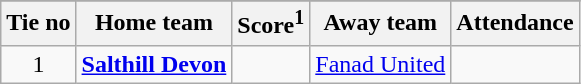<table class="wikitable" style="text-align: center">
<tr>
</tr>
<tr>
<th>Tie no</th>
<th>Home team</th>
<th>Score<sup>1</sup></th>
<th>Away team</th>
<th>Attendance</th>
</tr>
<tr>
<td>1</td>
<td><strong><a href='#'>Salthill Devon</a></strong></td>
<td></td>
<td><a href='#'>Fanad United</a></td>
<td></td>
</tr>
</table>
